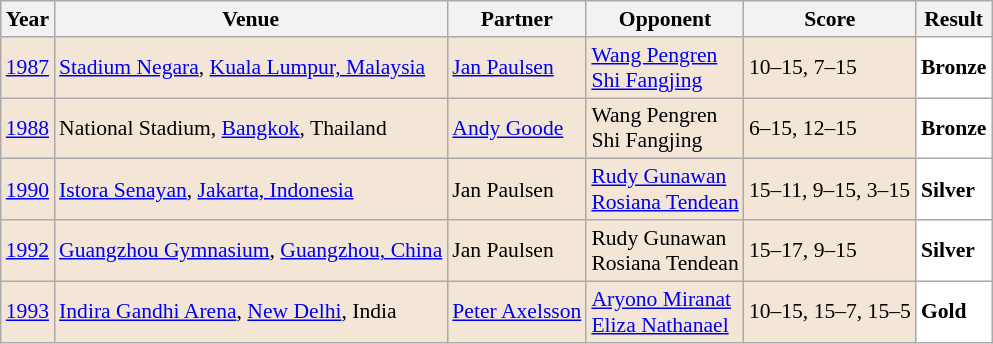<table class="sortable wikitable" style="font-size: 90%;">
<tr>
<th>Year</th>
<th>Venue</th>
<th>Partner</th>
<th>Opponent</th>
<th>Score</th>
<th>Result</th>
</tr>
<tr style="background:#F3E6D7">
<td align="center"><a href='#'>1987</a></td>
<td align="left"><a href='#'>Stadium Negara</a>, <a href='#'>Kuala Lumpur, Malaysia</a></td>
<td align="left"> <a href='#'>Jan Paulsen</a></td>
<td align="left"> <a href='#'>Wang Pengren</a> <br>  <a href='#'>Shi Fangjing</a></td>
<td align="left">10–15, 7–15</td>
<td style="text-align:left; background:white"> <strong>Bronze</strong></td>
</tr>
<tr style="background:#F3E6D7">
<td align="center"><a href='#'>1988</a></td>
<td align="left">National Stadium, <a href='#'>Bangkok</a>, Thailand</td>
<td align="left"> <a href='#'>Andy Goode</a></td>
<td align="left"> Wang Pengren<br> Shi Fangjing</td>
<td align="left">6–15, 12–15</td>
<td style="text-align:left; background:white"> <strong>Bronze</strong></td>
</tr>
<tr style="background:#F3E6D7">
<td align="center"><a href='#'>1990</a></td>
<td align="left"><a href='#'>Istora Senayan</a>, <a href='#'>Jakarta, Indonesia</a></td>
<td align="left"> Jan Paulsen</td>
<td align="left"> <a href='#'>Rudy Gunawan</a> <br>  <a href='#'>Rosiana Tendean</a></td>
<td align="left">15–11, 9–15, 3–15</td>
<td style="text-align:left; background:white"> <strong>Silver</strong></td>
</tr>
<tr style="background:#F3E6D7">
<td align="center"><a href='#'>1992</a></td>
<td align="left"><a href='#'>Guangzhou Gymnasium</a>, <a href='#'>Guangzhou, China</a></td>
<td align="left"> Jan Paulsen</td>
<td align="left"> Rudy Gunawan <br>  Rosiana Tendean</td>
<td align="left">15–17, 9–15</td>
<td style="text-align:left; background:white"> <strong>Silver</strong></td>
</tr>
<tr style="background:#F3E6D7">
<td align="center"><a href='#'>1993</a></td>
<td align="left"><a href='#'>Indira Gandhi Arena</a>, <a href='#'>New Delhi</a>, India</td>
<td align="left"> <a href='#'>Peter Axelsson</a></td>
<td align="left"> <a href='#'>Aryono Miranat</a><br> <a href='#'>Eliza Nathanael</a></td>
<td align="left">10–15, 15–7, 15–5</td>
<td style="text-align:left; background:white"> <strong>Gold</strong></td>
</tr>
</table>
